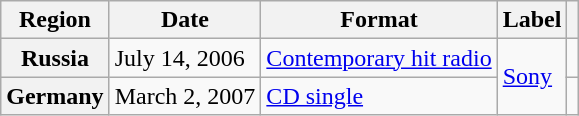<table class="wikitable plainrowheaders">
<tr>
<th scope="col">Region</th>
<th scope="col">Date</th>
<th scope="col">Format</th>
<th scope="col">Label</th>
<th scope="col"></th>
</tr>
<tr>
<th scope="row">Russia</th>
<td>July 14, 2006</td>
<td><a href='#'>Contemporary hit radio</a></td>
<td rowspan="2"><a href='#'>Sony</a></td>
<td></td>
</tr>
<tr>
<th scope="row">Germany</th>
<td>March 2, 2007</td>
<td><a href='#'>CD single</a></td>
<td></td>
</tr>
</table>
